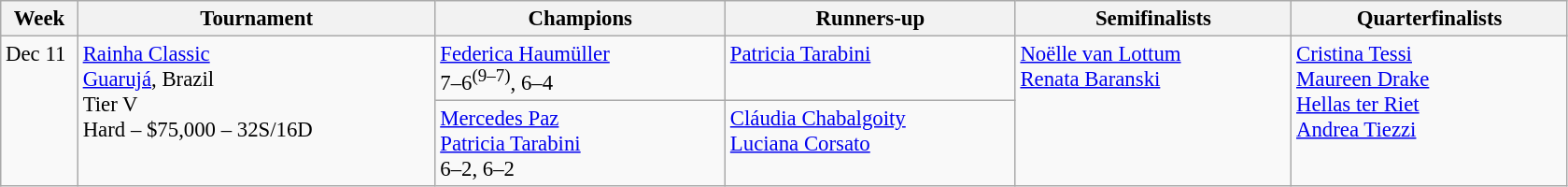<table class=wikitable style=font-size:95%>
<tr>
<th style="width:48px;">Week</th>
<th style="width:248px;">Tournament</th>
<th style="width:200px;">Champions</th>
<th style="width:200px;">Runners-up</th>
<th style="width:190px;">Semifinalists</th>
<th style="width:190px;">Quarterfinalists</th>
</tr>
<tr valign="top">
<td rowspan=2>Dec 11</td>
<td rowspan=2><a href='#'>Rainha Classic</a><br><a href='#'>Guarujá</a>, Brazil<br>Tier V <br>Hard – $75,000 – 32S/16D</td>
<td>  <a href='#'>Federica Haumüller</a><br>7–6<sup>(9–7)</sup>, 6–4</td>
<td> <a href='#'>Patricia Tarabini</a></td>
<td rowspan=2> <a href='#'>Noëlle van Lottum</a><br> <a href='#'>Renata Baranski</a></td>
<td rowspan=2> <a href='#'>Cristina Tessi</a><br> <a href='#'>Maureen Drake</a><br> <a href='#'>Hellas ter Riet</a><br> <a href='#'>Andrea Tiezzi</a></td>
</tr>
<tr valign="top">
<td> <a href='#'>Mercedes Paz</a><br>  <a href='#'>Patricia Tarabini</a><br>6–2, 6–2</td>
<td> <a href='#'>Cláudia Chabalgoity</a><br> <a href='#'>Luciana Corsato</a></td>
</tr>
</table>
